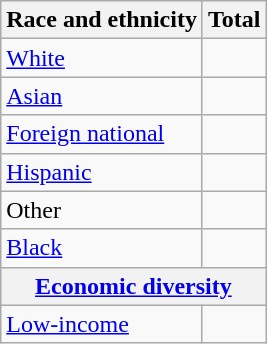<table class="wikitable floatright sortable collapsible" ; text-align:right; font-size:80%;">
<tr>
<th>Race and ethnicity</th>
<th colspan="2" data-sort-type="number">Total</th>
</tr>
<tr>
<td><a href='#'>White</a></td>
<td align=right></td>
</tr>
<tr>
<td><a href='#'>Asian</a></td>
<td align=right></td>
</tr>
<tr>
<td><a href='#'>Foreign national</a></td>
<td align=right></td>
</tr>
<tr>
<td><a href='#'>Hispanic</a></td>
<td align=right></td>
</tr>
<tr>
<td>Other</td>
<td align=right></td>
</tr>
<tr>
<td><a href='#'>Black</a></td>
<td align=right></td>
</tr>
<tr>
<th colspan="4" data-sort-type="number"><a href='#'>Economic diversity</a></th>
</tr>
<tr>
<td><a href='#'>Low-income</a></td>
<td align=right></td>
</tr>
</table>
